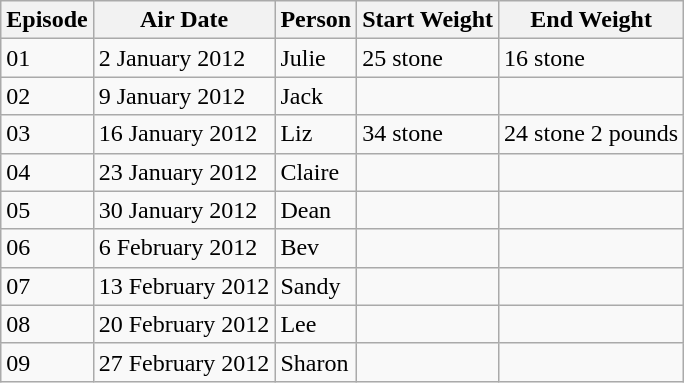<table class="wikitable">
<tr>
<th>Episode</th>
<th>Air Date</th>
<th>Person</th>
<th>Start Weight</th>
<th>End Weight</th>
</tr>
<tr>
<td>01</td>
<td>2 January 2012</td>
<td>Julie</td>
<td>25 stone</td>
<td>16 stone</td>
</tr>
<tr>
<td>02</td>
<td>9 January 2012</td>
<td>Jack</td>
<td></td>
<td></td>
</tr>
<tr>
<td>03</td>
<td>16 January 2012</td>
<td>Liz</td>
<td>34 stone</td>
<td>24 stone 2 pounds</td>
</tr>
<tr>
<td>04</td>
<td>23 January 2012</td>
<td>Claire</td>
<td></td>
<td></td>
</tr>
<tr>
<td>05</td>
<td>30 January 2012</td>
<td>Dean</td>
<td></td>
<td></td>
</tr>
<tr>
<td>06</td>
<td>6 February 2012</td>
<td>Bev</td>
<td></td>
<td></td>
</tr>
<tr>
<td>07</td>
<td>13 February 2012</td>
<td>Sandy</td>
<td></td>
<td></td>
</tr>
<tr>
<td>08</td>
<td>20 February 2012</td>
<td>Lee</td>
<td></td>
<td></td>
</tr>
<tr>
<td>09</td>
<td>27 February 2012</td>
<td>Sharon</td>
<td></td>
<td></td>
</tr>
</table>
